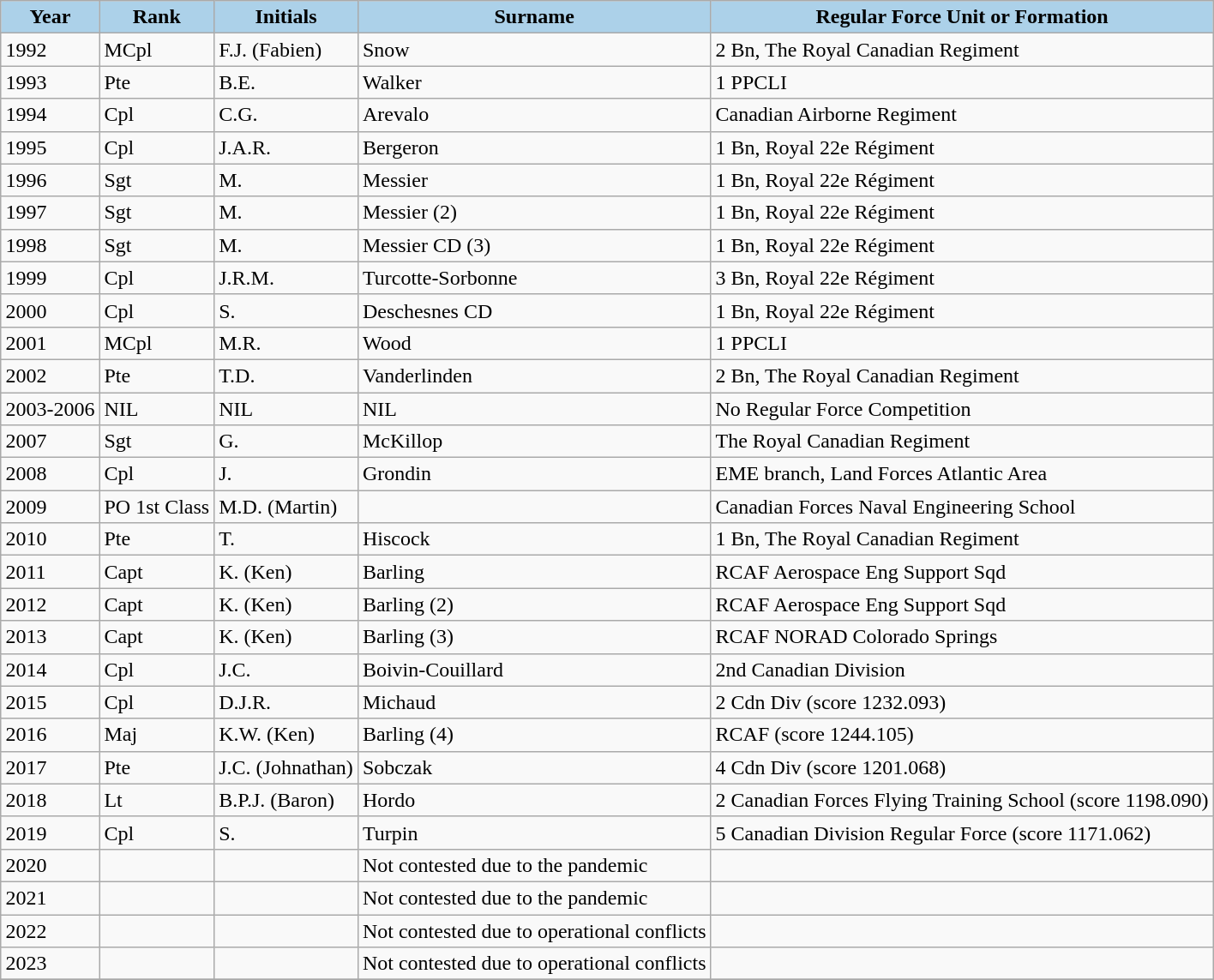<table class="wikitable sortable collapsible collapsed" style="margin:0.5em auto; font-size:100%;">
<tr>
<th scope="row"; style="background-color: #ACD1E9;">Year</th>
<th scope="row"; style="background-color: #ACD1E9;">Rank</th>
<th scope="row"; style="background-color: #ACD1E9;">Initials</th>
<th scope="row"; style="background-color: #ACD1E9;">Surname</th>
<th scope="row"; style="background-color: #ACD1E9;">Regular Force Unit or Formation</th>
</tr>
<tr>
<td>1992</td>
<td>MCpl</td>
<td>F.J. (Fabien)</td>
<td>Snow</td>
<td>2 Bn, The Royal Canadian Regiment</td>
</tr>
<tr>
<td>1993</td>
<td>Pte</td>
<td>B.E.</td>
<td>Walker</td>
<td>1 PPCLI</td>
</tr>
<tr>
<td>1994</td>
<td>Cpl</td>
<td>C.G.</td>
<td>Arevalo</td>
<td>Canadian Airborne Regiment</td>
</tr>
<tr>
<td>1995</td>
<td>Cpl</td>
<td>J.A.R.</td>
<td>Bergeron</td>
<td>1 Bn, Royal 22e Régiment</td>
</tr>
<tr>
<td>1996</td>
<td>Sgt</td>
<td>M.</td>
<td>Messier</td>
<td>1 Bn, Royal 22e Régiment</td>
</tr>
<tr>
<td>1997</td>
<td>Sgt</td>
<td>M.</td>
<td>Messier (2)</td>
<td>1 Bn, Royal 22e Régiment</td>
</tr>
<tr>
<td>1998</td>
<td>Sgt</td>
<td>M.</td>
<td>Messier CD (3)</td>
<td>1 Bn, Royal 22e Régiment</td>
</tr>
<tr>
<td>1999</td>
<td>Cpl</td>
<td>J.R.M.</td>
<td>Turcotte-Sorbonne</td>
<td>3 Bn, Royal 22e Régiment</td>
</tr>
<tr>
<td>2000</td>
<td>Cpl</td>
<td>S.</td>
<td>Deschesnes CD</td>
<td>1 Bn, Royal 22e Régiment</td>
</tr>
<tr>
<td>2001</td>
<td>MCpl</td>
<td>M.R.</td>
<td>Wood</td>
<td>1 PPCLI</td>
</tr>
<tr>
<td>2002</td>
<td>Pte</td>
<td>T.D.</td>
<td>Vanderlinden</td>
<td>2 Bn, The Royal Canadian Regiment</td>
</tr>
<tr>
<td>2003-2006</td>
<td>NIL</td>
<td>NIL</td>
<td>NIL</td>
<td>No Regular Force Competition</td>
</tr>
<tr>
<td>2007</td>
<td>Sgt</td>
<td>G.</td>
<td>McKillop</td>
<td>The Royal Canadian Regiment</td>
</tr>
<tr>
<td>2008</td>
<td>Cpl</td>
<td>J.</td>
<td>Grondin</td>
<td>EME branch, Land Forces Atlantic Area</td>
</tr>
<tr>
<td>2009</td>
<td>PO 1st Class</td>
<td>M.D. (Martin)</td>
<td></td>
<td>Canadian Forces Naval Engineering School</td>
</tr>
<tr>
<td>2010</td>
<td>Pte</td>
<td>T.</td>
<td>Hiscock</td>
<td>1 Bn, The Royal Canadian Regiment</td>
</tr>
<tr>
<td>2011</td>
<td>Capt</td>
<td>K. (Ken)</td>
<td>Barling</td>
<td>RCAF Aerospace Eng Support Sqd</td>
</tr>
<tr>
<td>2012</td>
<td>Capt</td>
<td>K. (Ken)</td>
<td>Barling (2)</td>
<td>RCAF Aerospace Eng Support Sqd</td>
</tr>
<tr>
<td>2013</td>
<td>Capt</td>
<td>K. (Ken)</td>
<td>Barling (3)</td>
<td>RCAF NORAD Colorado Springs</td>
</tr>
<tr>
<td>2014</td>
<td>Cpl</td>
<td>J.C.</td>
<td>Boivin-Couillard</td>
<td>2nd Canadian Division</td>
</tr>
<tr>
<td>2015</td>
<td>Cpl</td>
<td>D.J.R.</td>
<td>Michaud</td>
<td>2 Cdn Div (score 1232.093)</td>
</tr>
<tr>
<td>2016</td>
<td>Maj</td>
<td>K.W. (Ken)</td>
<td>Barling (4)</td>
<td>RCAF (score 1244.105)</td>
</tr>
<tr>
<td>2017</td>
<td>Pte</td>
<td>J.C. (Johnathan)</td>
<td>Sobczak</td>
<td>4 Cdn Div (score 1201.068)</td>
</tr>
<tr>
<td>2018</td>
<td>Lt</td>
<td>B.P.J. (Baron)</td>
<td>Hordo</td>
<td>2 Canadian Forces Flying Training School (score 1198.090)</td>
</tr>
<tr>
<td>2019</td>
<td>Cpl</td>
<td>S.</td>
<td>Turpin</td>
<td>5 Canadian Division Regular Force (score 1171.062)</td>
</tr>
<tr>
<td>2020</td>
<td></td>
<td></td>
<td>Not contested due to the pandemic</td>
<td></td>
</tr>
<tr>
<td>2021</td>
<td></td>
<td></td>
<td>Not contested due to the pandemic</td>
</tr>
<tr>
<td>2022</td>
<td></td>
<td></td>
<td>Not contested due to operational conflicts</td>
<td></td>
</tr>
<tr>
<td>2023</td>
<td></td>
<td></td>
<td>Not contested due to operational conflicts</td>
<td></td>
</tr>
<tr>
</tr>
</table>
